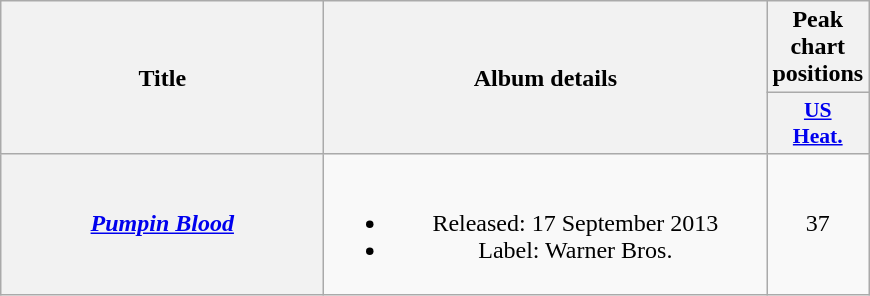<table class="wikitable plainrowheaders" style="text-align:center;">
<tr>
<th scope="col" rowspan="2" style="width:13em;">Title</th>
<th scope="col" rowspan="2" style="width:18em;">Album details</th>
<th scope="col" colspan="1">Peak chart positions</th>
</tr>
<tr>
<th scope="col" style="width:4em; font-size:90%;"><a href='#'>US<br>Heat.</a><br></th>
</tr>
<tr>
<th scope="row"><em><a href='#'>Pumpin Blood</a></em></th>
<td><br><ul><li>Released: 17 September 2013</li><li>Label: Warner Bros.</li></ul></td>
<td>37</td>
</tr>
</table>
